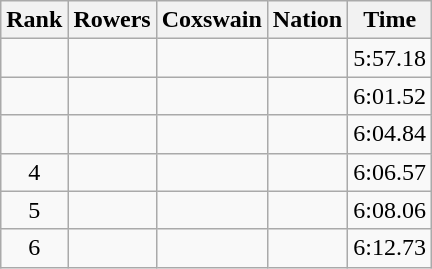<table class="wikitable sortable" style=text-align:center>
<tr>
<th>Rank</th>
<th>Rowers</th>
<th>Coxswain</th>
<th>Nation</th>
<th>Time</th>
</tr>
<tr>
<td></td>
<td align=left></td>
<td align=left></td>
<td align=left></td>
<td>5:57.18</td>
</tr>
<tr>
<td></td>
<td align=left></td>
<td align=left></td>
<td align=left></td>
<td>6:01.52</td>
</tr>
<tr>
<td></td>
<td align=left></td>
<td align=left></td>
<td align=left></td>
<td>6:04.84</td>
</tr>
<tr>
<td>4</td>
<td align=left></td>
<td align=left></td>
<td align=left></td>
<td>6:06.57</td>
</tr>
<tr>
<td>5</td>
<td align=left></td>
<td align=left></td>
<td align=left></td>
<td>6:08.06</td>
</tr>
<tr>
<td>6</td>
<td align=left></td>
<td align=left></td>
<td align=left></td>
<td>6:12.73</td>
</tr>
</table>
